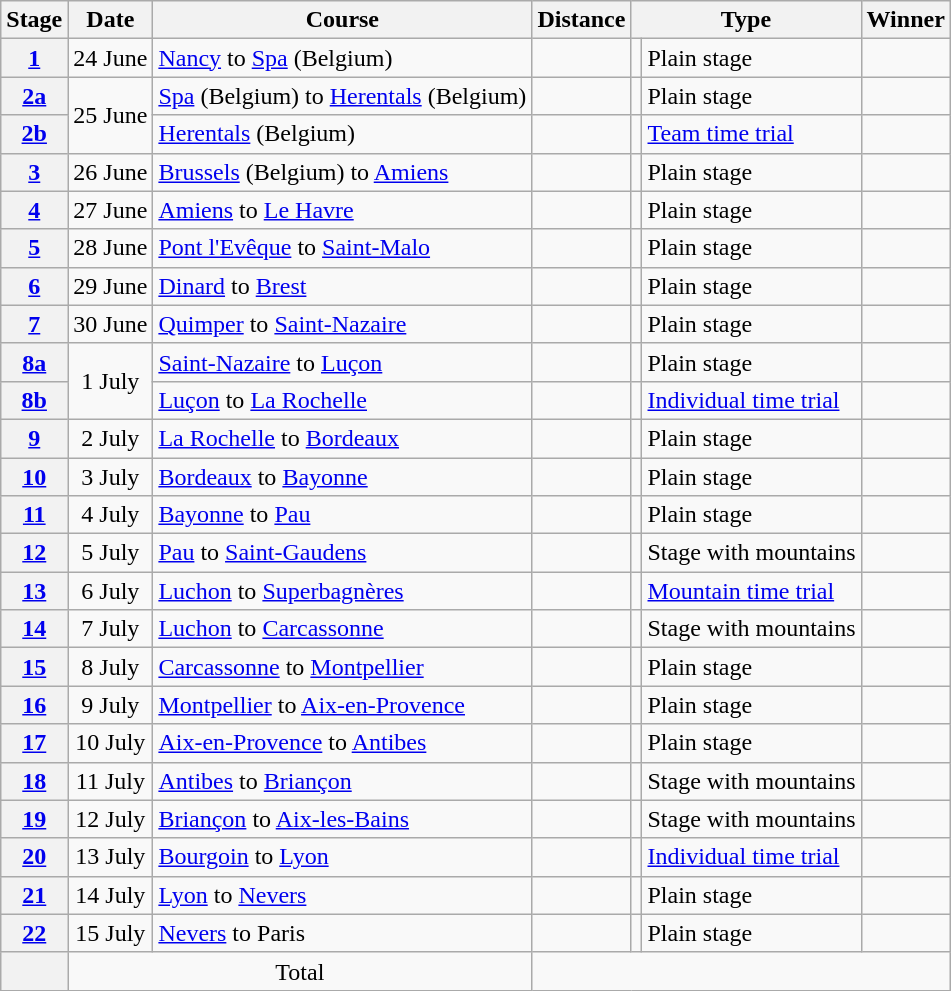<table class="wikitable">
<tr>
<th scope="col">Stage</th>
<th scope="col">Date</th>
<th scope="col">Course</th>
<th scope="col">Distance</th>
<th scope="col" colspan="2">Type</th>
<th scope="col">Winner</th>
</tr>
<tr>
<th scope="row"><a href='#'>1</a></th>
<td style="text-align:center;">24 June</td>
<td><a href='#'>Nancy</a> to <a href='#'>Spa</a> (Belgium)</td>
<td style="text-align:center;"></td>
<td></td>
<td>Plain stage</td>
<td></td>
</tr>
<tr>
<th scope="row"><a href='#'>2a</a></th>
<td rowspan="2" style="text-align:center;">25 June</td>
<td><a href='#'>Spa</a> (Belgium) to <a href='#'>Herentals</a> (Belgium)</td>
<td style="text-align:center;"></td>
<td></td>
<td>Plain stage</td>
<td></td>
</tr>
<tr>
<th scope="row"><a href='#'>2b</a></th>
<td><a href='#'>Herentals</a> (Belgium)</td>
<td style="text-align:center;"></td>
<td></td>
<td><a href='#'>Team time trial</a></td>
<td></td>
</tr>
<tr>
<th scope="row"><a href='#'>3</a></th>
<td style="text-align:center;">26 June</td>
<td><a href='#'>Brussels</a> (Belgium) to <a href='#'>Amiens</a></td>
<td style="text-align:center;"></td>
<td></td>
<td>Plain stage</td>
<td></td>
</tr>
<tr>
<th scope="row"><a href='#'>4</a></th>
<td style="text-align:center;">27 June</td>
<td><a href='#'>Amiens</a> to <a href='#'>Le Havre</a></td>
<td style="text-align:center;"></td>
<td></td>
<td>Plain stage</td>
<td></td>
</tr>
<tr>
<th scope="row"><a href='#'>5</a></th>
<td style="text-align:center;">28 June</td>
<td><a href='#'>Pont l'Evêque</a> to <a href='#'>Saint-Malo</a></td>
<td style="text-align:center;"></td>
<td></td>
<td>Plain stage</td>
<td></td>
</tr>
<tr>
<th scope="row"><a href='#'>6</a></th>
<td style="text-align:center;">29 June</td>
<td><a href='#'>Dinard</a> to <a href='#'>Brest</a></td>
<td style="text-align:center;"></td>
<td></td>
<td>Plain stage</td>
<td></td>
</tr>
<tr>
<th scope="row"><a href='#'>7</a></th>
<td style="text-align:center;">30 June</td>
<td><a href='#'>Quimper</a> to <a href='#'>Saint-Nazaire</a></td>
<td style="text-align:center;"></td>
<td></td>
<td>Plain stage</td>
<td></td>
</tr>
<tr>
<th scope="row"><a href='#'>8a</a></th>
<td rowspan="2" style="text-align:center;">1 July</td>
<td><a href='#'>Saint-Nazaire</a> to <a href='#'>Luçon</a></td>
<td style="text-align:center;"></td>
<td></td>
<td>Plain stage</td>
<td></td>
</tr>
<tr>
<th scope="row"><a href='#'>8b</a></th>
<td><a href='#'>Luçon</a> to <a href='#'>La Rochelle</a></td>
<td style="text-align:center;"></td>
<td></td>
<td><a href='#'>Individual time trial</a></td>
<td></td>
</tr>
<tr>
<th scope="row"><a href='#'>9</a></th>
<td style="text-align:center;">2 July</td>
<td><a href='#'>La Rochelle</a> to <a href='#'>Bordeaux</a></td>
<td style="text-align:center;"></td>
<td></td>
<td>Plain stage</td>
<td></td>
</tr>
<tr>
<th scope="row"><a href='#'>10</a></th>
<td style="text-align:center;">3 July</td>
<td><a href='#'>Bordeaux</a> to <a href='#'>Bayonne</a></td>
<td style="text-align:center;"></td>
<td></td>
<td>Plain stage</td>
<td></td>
</tr>
<tr>
<th scope="row"><a href='#'>11</a></th>
<td style="text-align:center;">4 July</td>
<td><a href='#'>Bayonne</a> to <a href='#'>Pau</a></td>
<td style="text-align:center;"></td>
<td></td>
<td>Plain stage</td>
<td></td>
</tr>
<tr>
<th scope="row"><a href='#'>12</a></th>
<td style="text-align:center;">5 July</td>
<td><a href='#'>Pau</a> to <a href='#'>Saint-Gaudens</a></td>
<td style="text-align:center;"></td>
<td></td>
<td>Stage with mountains</td>
<td></td>
</tr>
<tr>
<th scope="row"><a href='#'>13</a></th>
<td style="text-align:center;">6 July</td>
<td><a href='#'>Luchon</a> to <a href='#'>Superbagnères</a></td>
<td style="text-align:center;"></td>
<td></td>
<td><a href='#'>Mountain time trial</a></td>
<td></td>
</tr>
<tr>
<th scope="row"><a href='#'>14</a></th>
<td style="text-align:center;">7 July</td>
<td><a href='#'>Luchon</a> to <a href='#'>Carcassonne</a></td>
<td style="text-align:center;"></td>
<td></td>
<td>Stage with mountains</td>
<td></td>
</tr>
<tr>
<th scope="row"><a href='#'>15</a></th>
<td style="text-align:center;">8 July</td>
<td><a href='#'>Carcassonne</a> to <a href='#'>Montpellier</a></td>
<td style="text-align:center;"></td>
<td></td>
<td>Plain stage</td>
<td></td>
</tr>
<tr>
<th scope="row"><a href='#'>16</a></th>
<td style="text-align:center;">9 July</td>
<td><a href='#'>Montpellier</a> to <a href='#'>Aix-en-Provence</a></td>
<td style="text-align:center;"></td>
<td></td>
<td>Plain stage</td>
<td></td>
</tr>
<tr>
<th scope="row"><a href='#'>17</a></th>
<td style="text-align:center;">10 July</td>
<td><a href='#'>Aix-en-Provence</a> to <a href='#'>Antibes</a></td>
<td style="text-align:center;"></td>
<td></td>
<td>Plain stage</td>
<td></td>
</tr>
<tr>
<th scope="row"><a href='#'>18</a></th>
<td style="text-align:center;">11 July</td>
<td><a href='#'>Antibes</a> to <a href='#'>Briançon</a></td>
<td style="text-align:center;"></td>
<td></td>
<td>Stage with mountains</td>
<td></td>
</tr>
<tr>
<th scope="row"><a href='#'>19</a></th>
<td style="text-align:center;">12 July</td>
<td><a href='#'>Briançon</a> to <a href='#'>Aix-les-Bains</a></td>
<td style="text-align:center;"></td>
<td></td>
<td>Stage with mountains</td>
<td></td>
</tr>
<tr>
<th scope="row"><a href='#'>20</a></th>
<td style="text-align:center;">13 July</td>
<td><a href='#'>Bourgoin</a> to <a href='#'>Lyon</a></td>
<td style="text-align:center;"></td>
<td></td>
<td><a href='#'>Individual time trial</a></td>
<td></td>
</tr>
<tr>
<th scope="row"><a href='#'>21</a></th>
<td style="text-align:center;">14 July</td>
<td><a href='#'>Lyon</a> to <a href='#'>Nevers</a></td>
<td style="text-align:center;"></td>
<td></td>
<td>Plain stage</td>
<td></td>
</tr>
<tr>
<th scope="row"><a href='#'>22</a></th>
<td style="text-align:center;">15 July</td>
<td><a href='#'>Nevers</a> to Paris</td>
<td style="text-align:center;"></td>
<td></td>
<td>Plain stage</td>
<td></td>
</tr>
<tr>
<th scope="row"></th>
<td colspan="2" style="text-align:center">Total</td>
<td colspan="4" style="text-align:center"></td>
</tr>
</table>
